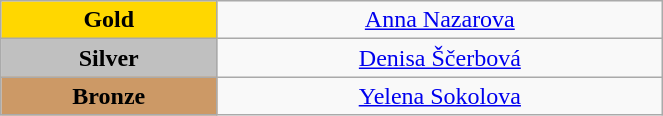<table class="wikitable" style="text-align:center; " width="35%">
<tr>
<td bgcolor="gold"><strong>Gold</strong></td>
<td><a href='#'>Anna Nazarova</a><br>  <small><em></em></small></td>
</tr>
<tr>
<td bgcolor="silver"><strong>Silver</strong></td>
<td><a href='#'>Denisa Ščerbová</a><br>  <small><em></em></small></td>
</tr>
<tr>
<td bgcolor="CC9966"><strong>Bronze</strong></td>
<td><a href='#'>Yelena Sokolova</a><br>  <small><em></em></small></td>
</tr>
</table>
